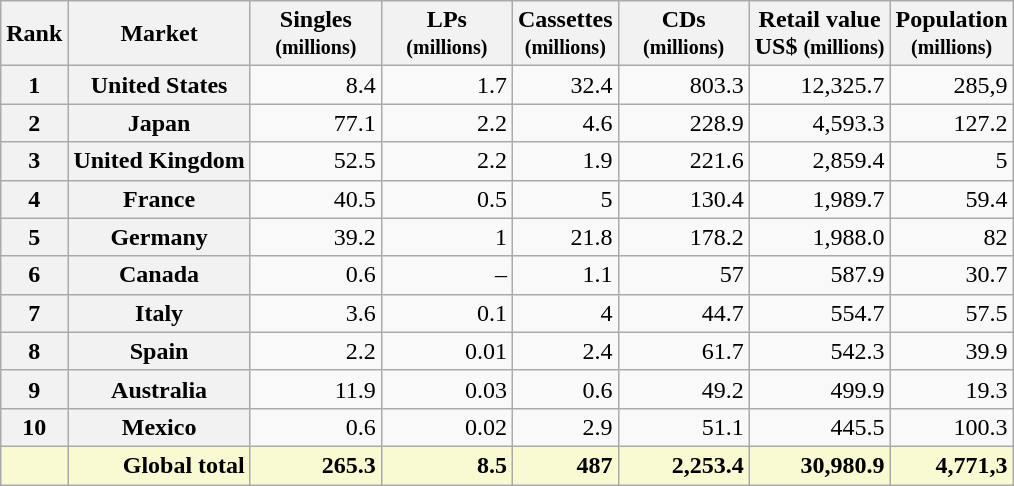<table class="wikitable plainrowheaders sortable" style="text-align:right;">
<tr>
<th scope="col">Rank</th>
<th scope="col">Market</th>
<th scope="col" style="width:5em;">Singles <br><small>(millions)</small></th>
<th scope="col" style="width:5em;">LPs <br><small>(millions)</small></th>
<th scope="col">Cassettes<br><small>(millions)</small></th>
<th scope="col" style="width:5em;">CDs <br><small>(millions)</small></th>
<th scope="col">Retail value<br>US$ <small>(millions)</small></th>
<th scope="col">Population<br><small>(millions)</small></th>
</tr>
<tr>
<th>1</th>
<th scope="row">United States</th>
<td>8.4</td>
<td>1.7</td>
<td>32.4</td>
<td>803.3</td>
<td>12,325.7</td>
<td>285,9</td>
</tr>
<tr>
<th>2</th>
<th scope="row">Japan</th>
<td>77.1</td>
<td>2.2</td>
<td>4.6</td>
<td>228.9</td>
<td>4,593.3</td>
<td>127.2</td>
</tr>
<tr>
<th>3</th>
<th scope="row">United Kingdom</th>
<td>52.5</td>
<td>2.2</td>
<td>1.9</td>
<td>221.6</td>
<td>2,859.4</td>
<td>5</td>
</tr>
<tr>
<th>4</th>
<th scope="row">France</th>
<td>40.5</td>
<td>0.5</td>
<td>5</td>
<td>130.4</td>
<td>1,989.7</td>
<td>59.4</td>
</tr>
<tr>
<th>5</th>
<th scope="row">Germany</th>
<td>39.2</td>
<td>1</td>
<td>21.8</td>
<td>178.2</td>
<td>1,988.0</td>
<td>82</td>
</tr>
<tr>
<th>6</th>
<th scope="row">Canada</th>
<td>0.6</td>
<td>–</td>
<td>1.1</td>
<td>57</td>
<td>587.9</td>
<td>30.7</td>
</tr>
<tr>
<th>7</th>
<th scope="row">Italy</th>
<td>3.6</td>
<td>0.1</td>
<td>4</td>
<td>44.7</td>
<td>554.7</td>
<td>57.5</td>
</tr>
<tr>
<th>8</th>
<th scope="row">Spain</th>
<td>2.2</td>
<td>0.01</td>
<td>2.4</td>
<td>61.7</td>
<td>542.3</td>
<td>39.9</td>
</tr>
<tr>
<th>9</th>
<th scope="row">Australia</th>
<td>11.9</td>
<td>0.03</td>
<td>0.6</td>
<td>49.2</td>
<td>499.9</td>
<td>19.3</td>
</tr>
<tr>
<th>10</th>
<th scope="row">Mexico</th>
<td>0.6</td>
<td>0.02</td>
<td>2.9</td>
<td>51.1</td>
<td>445.5</td>
<td>100.3</td>
</tr>
<tr class="sortbottom" style="background-color:#FAFAD2; font-weight:bold;">
<td></td>
<td>Global total</td>
<td>265.3</td>
<td>8.5</td>
<td>487</td>
<td>2,253.4</td>
<td>30,980.9</td>
<td>4,771,3</td>
</tr>
</table>
